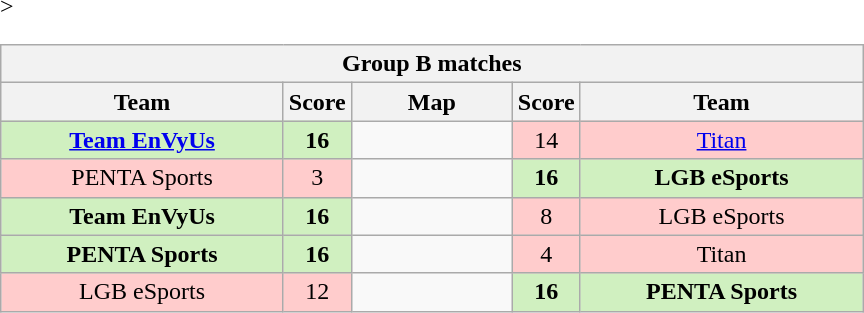<table class="wikitable" style="text-align: center;">
<tr>
<th colspan=5>Group B matches</th>
</tr>
<tr <noinclude>>
<th width="181px">Team</th>
<th width="20px">Score</th>
<th width="100px">Map</th>
<th width="20px">Score</th>
<th width="181px">Team</noinclude></th>
</tr>
<tr>
<td style="background: #D0F0C0;"><strong><a href='#'>Team EnVyUs</a></strong></td>
<td style="background: #D0F0C0;"><strong>16</strong></td>
<td></td>
<td style="background: #FFCCCC;">14</td>
<td style="background: #FFCCCC;"><a href='#'>Titan</a></td>
</tr>
<tr>
<td style="background: #FFCCCC;">PENTA Sports</td>
<td style="background: #FFCCCC;">3</td>
<td></td>
<td style="background: #D0F0C0;"><strong>16</strong></td>
<td style="background: #D0F0C0;"><strong>LGB eSports</strong></td>
</tr>
<tr>
<td style="background: #D0F0C0;"><strong>Team EnVyUs</strong></td>
<td style="background: #D0F0C0;"><strong>16</strong></td>
<td></td>
<td style="background: #FFCCCC;">8</td>
<td style="background: #FFCCCC;">LGB eSports</td>
</tr>
<tr>
<td style="background: #D0F0C0;"><strong>PENTA Sports</strong></td>
<td style="background: #D0F0C0;"><strong>16</strong></td>
<td></td>
<td style="background: #FFCCCC;">4</td>
<td style="background: #FFCCCC;">Titan</td>
</tr>
<tr>
<td style="background: #FFCCCC;">LGB eSports</td>
<td style="background: #FFCCCC;">12</td>
<td></td>
<td style="background: #D0F0C0;"><strong>16</strong></td>
<td style="background: #D0F0C0;"><strong>PENTA Sports</strong></td>
</tr>
</table>
